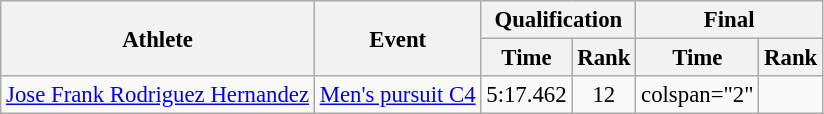<table class=wikitable style=font-size:95%;text-align:center>
<tr>
<th rowspan="2">Athlete</th>
<th rowspan="2">Event</th>
<th colspan="2">Qualification</th>
<th colspan="2">Final</th>
</tr>
<tr>
<th>Time</th>
<th>Rank</th>
<th>Time</th>
<th>Rank</th>
</tr>
<tr align="center">
<td rowspan="2" align="left"><a href='#'>Jose Frank Rodriguez Hernandez</a></td>
<td align="left"><a href='#'>Men's pursuit C4</a></td>
<td>5:17.462</td>
<td>12</td>
<td>colspan="2" </td>
</tr>
</table>
